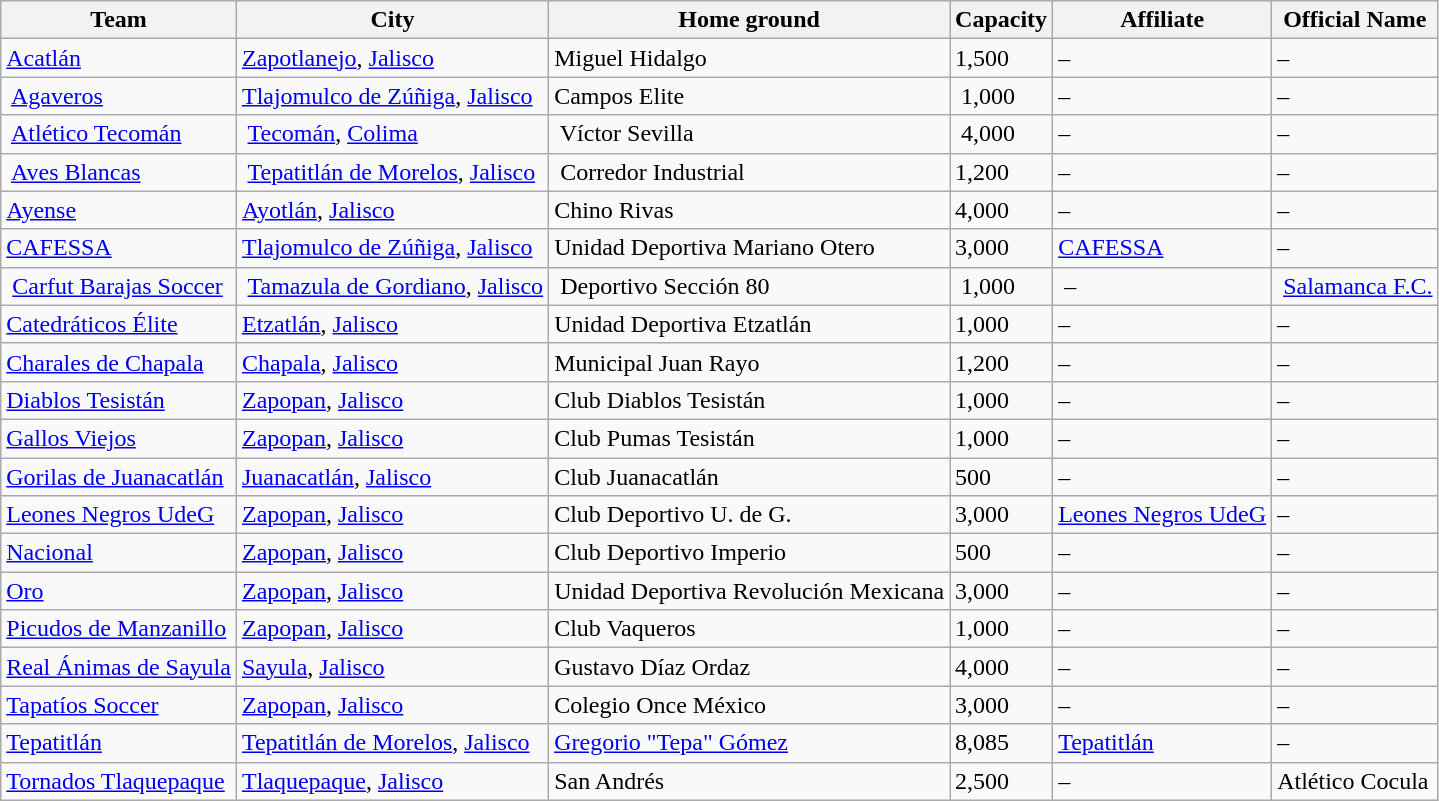<table class="wikitable sortable">
<tr>
<th>Team</th>
<th>City</th>
<th>Home ground</th>
<th>Capacity</th>
<th>Affiliate</th>
<th>Official Name</th>
</tr>
<tr>
<td><a href='#'>Acatlán</a></td>
<td><a href='#'>Zapotlanejo</a>, <a href='#'>Jalisco</a></td>
<td>Miguel Hidalgo</td>
<td>1,500</td>
<td>–</td>
<td>–</td>
</tr>
<tr>
<td> <a href='#'>Agaveros</a></td>
<td><a href='#'>Tlajomulco de Zúñiga</a>, <a href='#'>Jalisco</a></td>
<td>Campos Elite</td>
<td> 1,000</td>
<td>–</td>
<td>–</td>
</tr>
<tr>
<td> <a href='#'>Atlético Tecomán</a></td>
<td> <a href='#'>Tecomán</a>, <a href='#'>Colima</a></td>
<td> Víctor Sevilla</td>
<td> 4,000</td>
<td>–</td>
<td>–</td>
</tr>
<tr>
<td> <a href='#'>Aves Blancas</a> </td>
<td> <a href='#'>Tepatitlán de Morelos</a>, <a href='#'>Jalisco</a></td>
<td> Corredor Industrial</td>
<td>1,200</td>
<td>–</td>
<td>–</td>
</tr>
<tr>
<td><a href='#'>Ayense</a></td>
<td><a href='#'>Ayotlán</a>, <a href='#'>Jalisco</a></td>
<td>Chino Rivas</td>
<td>4,000</td>
<td>–</td>
<td>–</td>
</tr>
<tr>
<td><a href='#'>CAFESSA</a></td>
<td><a href='#'>Tlajomulco de Zúñiga</a>, <a href='#'>Jalisco</a></td>
<td>Unidad Deportiva Mariano Otero</td>
<td>3,000</td>
<td><a href='#'>CAFESSA</a></td>
<td>–</td>
</tr>
<tr>
<td> <a href='#'>Carfut Barajas Soccer</a> </td>
<td> <a href='#'>Tamazula de Gordiano</a>, <a href='#'>Jalisco</a></td>
<td> Deportivo Sección 80</td>
<td> 1,000 </td>
<td> – </td>
<td> <a href='#'>Salamanca F.C.</a></td>
</tr>
<tr>
<td><a href='#'>Catedráticos Élite</a></td>
<td><a href='#'>Etzatlán</a>, <a href='#'>Jalisco</a></td>
<td>Unidad Deportiva Etzatlán</td>
<td>1,000</td>
<td>–</td>
<td>–</td>
</tr>
<tr>
<td><a href='#'>Charales de Chapala</a></td>
<td><a href='#'>Chapala</a>, <a href='#'>Jalisco</a></td>
<td>Municipal Juan Rayo</td>
<td>1,200</td>
<td>–</td>
<td>–</td>
</tr>
<tr>
<td><a href='#'>Diablos Tesistán</a></td>
<td><a href='#'>Zapopan</a>, <a href='#'>Jalisco</a></td>
<td>Club Diablos Tesistán</td>
<td>1,000</td>
<td>–</td>
<td>–</td>
</tr>
<tr>
<td><a href='#'>Gallos Viejos</a></td>
<td><a href='#'>Zapopan</a>, <a href='#'>Jalisco</a></td>
<td>Club Pumas Tesistán</td>
<td>1,000</td>
<td>–</td>
<td>–</td>
</tr>
<tr>
<td><a href='#'>Gorilas de Juanacatlán</a></td>
<td><a href='#'>Juanacatlán</a>, <a href='#'>Jalisco</a></td>
<td>Club Juanacatlán</td>
<td>500</td>
<td>–</td>
<td>–</td>
</tr>
<tr>
<td><a href='#'>Leones Negros UdeG</a></td>
<td><a href='#'>Zapopan</a>, <a href='#'>Jalisco</a></td>
<td>Club Deportivo U. de G.</td>
<td>3,000</td>
<td><a href='#'>Leones Negros UdeG</a></td>
<td>–</td>
</tr>
<tr>
<td><a href='#'>Nacional</a></td>
<td><a href='#'>Zapopan</a>, <a href='#'>Jalisco</a></td>
<td>Club Deportivo Imperio</td>
<td>500</td>
<td>–</td>
<td>–</td>
</tr>
<tr>
<td><a href='#'>Oro</a></td>
<td><a href='#'>Zapopan</a>, <a href='#'>Jalisco</a></td>
<td>Unidad Deportiva Revolución Mexicana</td>
<td>3,000</td>
<td>–</td>
<td>–</td>
</tr>
<tr>
<td><a href='#'>Picudos de Manzanillo</a></td>
<td><a href='#'>Zapopan</a>, <a href='#'>Jalisco</a></td>
<td>Club Vaqueros</td>
<td>1,000</td>
<td>–</td>
<td>–</td>
</tr>
<tr>
<td><a href='#'>Real Ánimas de Sayula</a></td>
<td><a href='#'>Sayula</a>, <a href='#'>Jalisco</a></td>
<td>Gustavo Díaz Ordaz</td>
<td>4,000</td>
<td>–</td>
<td>–</td>
</tr>
<tr>
<td><a href='#'>Tapatíos Soccer</a></td>
<td><a href='#'>Zapopan</a>, <a href='#'>Jalisco</a></td>
<td>Colegio Once México</td>
<td>3,000</td>
<td>–</td>
<td>–</td>
</tr>
<tr>
<td><a href='#'>Tepatitlán</a></td>
<td><a href='#'>Tepatitlán de Morelos</a>, <a href='#'>Jalisco</a></td>
<td><a href='#'>Gregorio "Tepa" Gómez</a></td>
<td>8,085</td>
<td><a href='#'>Tepatitlán</a></td>
<td>–</td>
</tr>
<tr>
<td><a href='#'>Tornados Tlaquepaque</a></td>
<td><a href='#'>Tlaquepaque</a>, <a href='#'>Jalisco</a></td>
<td>San Andrés</td>
<td>2,500</td>
<td>–</td>
<td>Atlético Cocula</td>
</tr>
</table>
